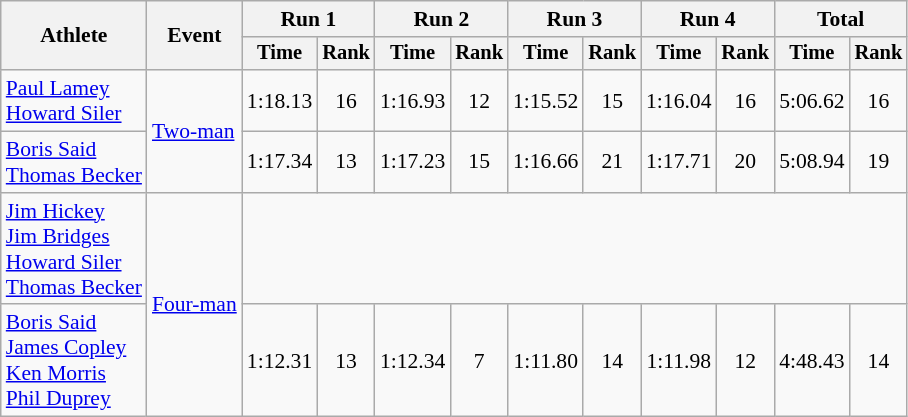<table class=wikitable style=font-size:90%;text-align:center>
<tr>
<th rowspan=2>Athlete</th>
<th rowspan=2>Event</th>
<th colspan=2>Run 1</th>
<th colspan=2>Run 2</th>
<th colspan=2>Run 3</th>
<th colspan=2>Run 4</th>
<th colspan=2>Total</th>
</tr>
<tr style=font-size:95%>
<th>Time</th>
<th>Rank</th>
<th>Time</th>
<th>Rank</th>
<th>Time</th>
<th>Rank</th>
<th>Time</th>
<th>Rank</th>
<th>Time</th>
<th>Rank</th>
</tr>
<tr>
<td align=left><a href='#'>Paul Lamey</a><br><a href='#'>Howard Siler</a></td>
<td align=left rowspan=2><a href='#'>Two-man</a></td>
<td>1:18.13</td>
<td>16</td>
<td>1:16.93</td>
<td>12</td>
<td>1:15.52</td>
<td>15</td>
<td>1:16.04</td>
<td>16</td>
<td>5:06.62</td>
<td>16</td>
</tr>
<tr>
<td align=left><a href='#'>Boris Said</a><br><a href='#'>Thomas Becker</a></td>
<td>1:17.34</td>
<td>13</td>
<td>1:17.23</td>
<td>15</td>
<td>1:16.66</td>
<td>21</td>
<td>1:17.71</td>
<td>20</td>
<td>5:08.94</td>
<td>19</td>
</tr>
<tr>
<td align=left><a href='#'>Jim Hickey</a><br><a href='#'>Jim Bridges</a><br><a href='#'>Howard Siler</a><br><a href='#'>Thomas Becker</a></td>
<td align=left rowspan=2><a href='#'>Four-man</a></td>
<td colspan=10></td>
</tr>
<tr>
<td align=left><a href='#'>Boris Said</a><br><a href='#'>James Copley</a><br><a href='#'>Ken Morris</a><br><a href='#'>Phil Duprey</a></td>
<td>1:12.31</td>
<td>13</td>
<td>1:12.34</td>
<td>7</td>
<td>1:11.80</td>
<td>14</td>
<td>1:11.98</td>
<td>12</td>
<td>4:48.43</td>
<td>14</td>
</tr>
</table>
